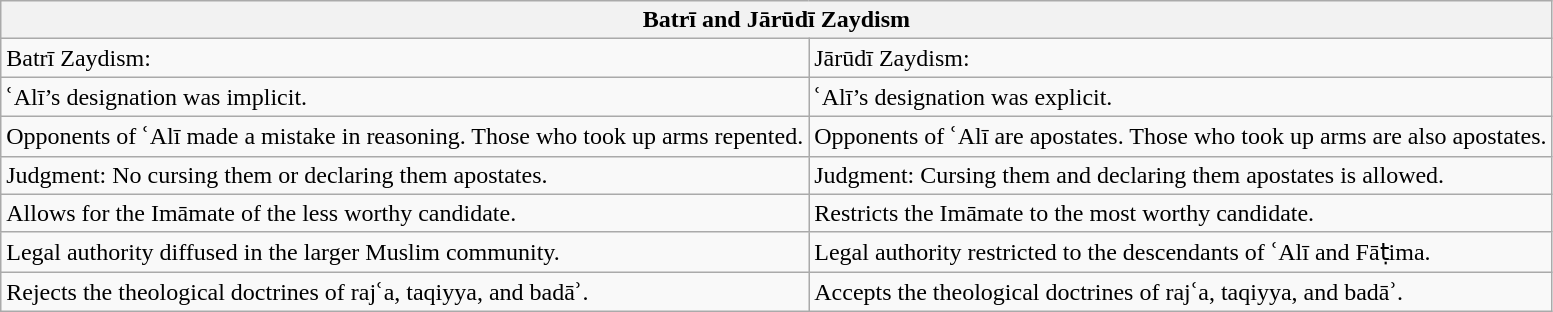<table class="wikitable">
<tr>
<th colspan="4">Batrī and Jārūdī Zaydism</th>
</tr>
<tr>
<td>Batrī Zaydism:</td>
<td>Jārūdī Zaydism:</td>
</tr>
<tr>
<td>ʿAlī’s designation was implicit.</td>
<td>ʿAlī’s designation was explicit.</td>
</tr>
<tr>
<td>Opponents of ʿAlī made a mistake in reasoning. Those who took up arms repented.</td>
<td>Opponents of ʿAlī are apostates. Those who took up arms are also apostates.</td>
</tr>
<tr>
<td>Judgment: No cursing them or declaring them apostates.</td>
<td>Judgment: Cursing them and declaring them apostates is allowed.</td>
</tr>
<tr>
<td>Allows for the Imāmate of the less worthy candidate.</td>
<td>Restricts the Imāmate to the most worthy candidate.</td>
</tr>
<tr>
<td>Legal authority diffused in the larger Muslim community.</td>
<td>Legal authority restricted to the descendants of ʿAlī and Fāṭima.</td>
</tr>
<tr>
<td>Rejects the theological doctrines of rajʿa, taqiyya, and badāʾ.</td>
<td>Accepts the theological doctrines of rajʿa, taqiyya, and badāʾ.</td>
</tr>
</table>
